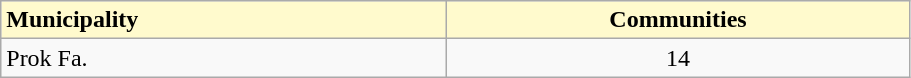<table class="wikitable" style="width:48%; display:inline-table;">
<tr>
<td style= "background: #fffacd;"><strong>Municipality</strong></td>
<td style= "background: #fffacd; text-align:center;"><strong>Communities</strong></td>
</tr>
<tr>
<td>Prok Fa.</td>
<td style="text-align:center;">14</td>
</tr>
</table>
